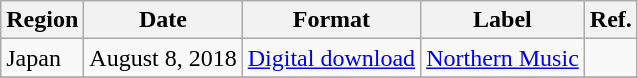<table class="wikitable sortable plainrowheaders">
<tr>
<th scope="col">Region</th>
<th scope="col">Date</th>
<th scope="col">Format</th>
<th scope="col">Label</th>
<th scope="col">Ref.</th>
</tr>
<tr>
<td>Japan</td>
<td>August 8, 2018</td>
<td><a href='#'>Digital download</a></td>
<td><a href='#'>Northern Music</a></td>
<td></td>
</tr>
<tr>
</tr>
</table>
